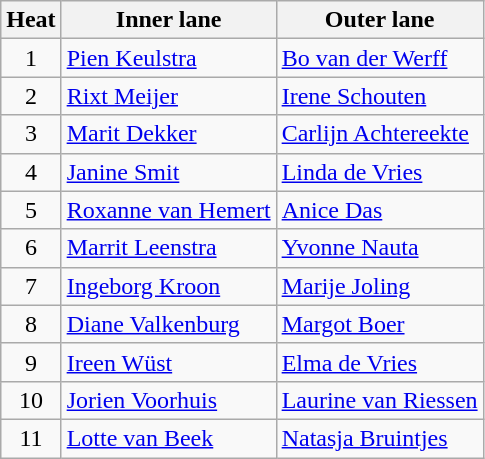<table class="wikitable">
<tr>
<th>Heat</th>
<th>Inner lane</th>
<th>Outer lane</th>
</tr>
<tr>
<td align=center>1</td>
<td><a href='#'>Pien Keulstra</a></td>
<td><a href='#'>Bo van der Werff</a></td>
</tr>
<tr>
<td align=center>2</td>
<td><a href='#'>Rixt Meijer</a></td>
<td><a href='#'>Irene Schouten</a></td>
</tr>
<tr>
<td align=center>3</td>
<td><a href='#'>Marit Dekker</a></td>
<td><a href='#'>Carlijn Achtereekte</a></td>
</tr>
<tr>
<td align=center>4</td>
<td><a href='#'>Janine Smit</a></td>
<td><a href='#'>Linda de Vries</a></td>
</tr>
<tr>
<td align=center>5</td>
<td><a href='#'>Roxanne van Hemert</a></td>
<td><a href='#'>Anice Das</a></td>
</tr>
<tr>
<td align=center>6</td>
<td><a href='#'>Marrit Leenstra</a></td>
<td><a href='#'>Yvonne Nauta</a></td>
</tr>
<tr>
<td align=center>7</td>
<td><a href='#'>Ingeborg Kroon</a></td>
<td><a href='#'>Marije Joling</a></td>
</tr>
<tr>
<td align=center>8</td>
<td><a href='#'>Diane Valkenburg</a></td>
<td><a href='#'>Margot Boer</a></td>
</tr>
<tr>
<td align=center>9</td>
<td><a href='#'>Ireen Wüst</a></td>
<td><a href='#'>Elma de Vries</a></td>
</tr>
<tr>
<td align=center>10</td>
<td><a href='#'>Jorien Voorhuis</a></td>
<td><a href='#'>Laurine van Riessen</a></td>
</tr>
<tr>
<td align=center>11</td>
<td><a href='#'>Lotte van Beek</a></td>
<td><a href='#'>Natasja Bruintjes</a></td>
</tr>
</table>
